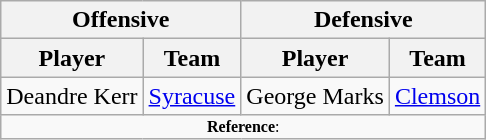<table class="wikitable" style="text-align: center;">
<tr>
<th colspan="2">Offensive</th>
<th colspan="2">Defensive</th>
</tr>
<tr>
<th>Player</th>
<th>Team</th>
<th>Player</th>
<th>Team</th>
</tr>
<tr>
<td>Deandre Kerr</td>
<td><a href='#'>Syracuse</a></td>
<td>George Marks</td>
<td><a href='#'>Clemson</a></td>
</tr>
<tr>
<td colspan="4"  style="font-size:8pt; text-align:center;"><strong>Reference</strong>:</td>
</tr>
</table>
